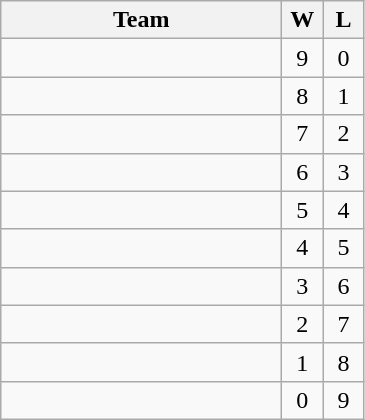<table class="wikitable" style="text-align:center">
<tr>
<th width=180px>Team</th>
<th width=20px>W</th>
<th width=20px>L</th>
</tr>
<tr>
<td align=left></td>
<td>9</td>
<td>0</td>
</tr>
<tr>
<td align=left></td>
<td>8</td>
<td>1</td>
</tr>
<tr>
<td align=left></td>
<td>7</td>
<td>2</td>
</tr>
<tr>
<td align=left></td>
<td>6</td>
<td>3</td>
</tr>
<tr>
<td align=left></td>
<td>5</td>
<td>4</td>
</tr>
<tr>
<td align=left><strong></strong></td>
<td>4</td>
<td>5</td>
</tr>
<tr>
<td align=left></td>
<td>3</td>
<td>6</td>
</tr>
<tr>
<td align=left></td>
<td>2</td>
<td>7</td>
</tr>
<tr>
<td align=left></td>
<td>1</td>
<td>8</td>
</tr>
<tr>
<td align=left></td>
<td>0</td>
<td>9</td>
</tr>
</table>
